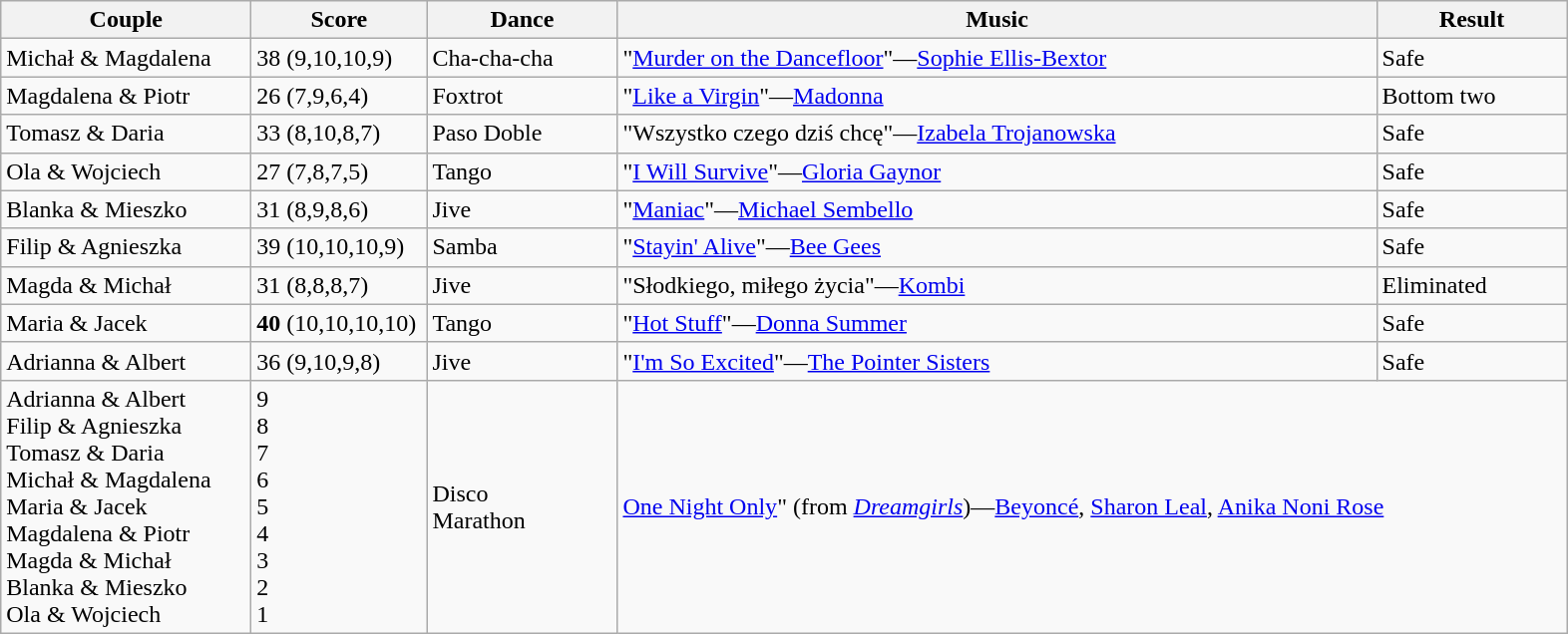<table class="wikitable">
<tr>
<th style="width:160px;">Couple</th>
<th style="width:110px;">Score</th>
<th style="width:120px;">Dance</th>
<th style="width:500px;">Music</th>
<th style="width:120px;">Result</th>
</tr>
<tr>
<td>Michał & Magdalena</td>
<td>38 (9,10,10,9)</td>
<td>Cha-cha-cha</td>
<td>"<a href='#'>Murder on the Dancefloor</a>"—<a href='#'>Sophie Ellis-Bextor</a></td>
<td>Safe</td>
</tr>
<tr>
<td>Magdalena & Piotr</td>
<td>26 (7,9,6,4)</td>
<td>Foxtrot</td>
<td>"<a href='#'>Like a Virgin</a>"—<a href='#'>Madonna</a></td>
<td>Bottom two</td>
</tr>
<tr>
<td>Tomasz & Daria</td>
<td>33 (8,10,8,7)</td>
<td>Paso Doble</td>
<td>"Wszystko czego dziś chcę"—<a href='#'>Izabela Trojanowska</a></td>
<td>Safe</td>
</tr>
<tr>
<td>Ola & Wojciech</td>
<td>27 (7,8,7,5)</td>
<td>Tango</td>
<td>"<a href='#'>I Will Survive</a>"—<a href='#'>Gloria Gaynor</a></td>
<td>Safe</td>
</tr>
<tr>
<td>Blanka & Mieszko</td>
<td>31 (8,9,8,6)</td>
<td>Jive</td>
<td>"<a href='#'>Maniac</a>"—<a href='#'>Michael Sembello</a></td>
<td>Safe</td>
</tr>
<tr>
<td>Filip & Agnieszka</td>
<td>39 (10,10,10,9)</td>
<td>Samba</td>
<td>"<a href='#'>Stayin' Alive</a>"—<a href='#'>Bee Gees</a></td>
<td>Safe</td>
</tr>
<tr>
<td>Magda & Michał</td>
<td>31 (8,8,8,7)</td>
<td>Jive</td>
<td>"Słodkiego, miłego życia"—<a href='#'>Kombi</a></td>
<td>Eliminated</td>
</tr>
<tr>
<td>Maria & Jacek</td>
<td><strong>40</strong> (10,10,10,10)</td>
<td>Tango</td>
<td>"<a href='#'>Hot Stuff</a>"—<a href='#'>Donna Summer</a></td>
<td>Safe</td>
</tr>
<tr>
<td>Adrianna & Albert</td>
<td>36 (9,10,9,8)</td>
<td>Jive</td>
<td>"<a href='#'>I'm So Excited</a>"—<a href='#'>The Pointer Sisters</a></td>
<td>Safe</td>
</tr>
<tr>
<td>Adrianna & Albert<br>Filip & Agnieszka<br>Tomasz & Daria<br>Michał & Magdalena<br>Maria & Jacek<br>Magdalena & Piotr<br>Magda & Michał<br>Blanka & Mieszko<br>Ola & Wojciech</td>
<td>9<br>8<br>7<br>6<br>5<br>4<br>3<br>2<br>1</td>
<td>Disco<br>Marathon</td>
<td colspan="2"><a href='#'>One Night Only</a>" (from <a href='#'><em>Dreamgirls</em></a>)—<a href='#'>Beyoncé</a>, <a href='#'>Sharon Leal</a>, <a href='#'>Anika Noni Rose</a></td>
</tr>
</table>
